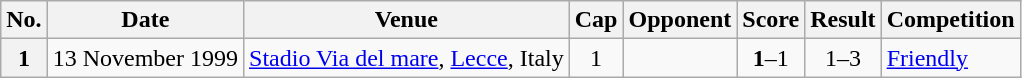<table class="wikitable sortable plainrowheaders">
<tr>
<th scope=col>No.</th>
<th scope=col data-sort-type=date>Date</th>
<th scope=col>Venue</th>
<th scope=col>Cap</th>
<th scope=col>Opponent</th>
<th scope=col>Score</th>
<th scope=col>Result</th>
<th scope=col>Competition</th>
</tr>
<tr>
<th scope=row>1</th>
<td>13 November 1999</td>
<td><a href='#'>Stadio Via del mare</a>, <a href='#'>Lecce</a>, Italy</td>
<td align=center>1</td>
<td></td>
<td align=center><strong>1</strong>–1</td>
<td align=center>1–3</td>
<td><a href='#'>Friendly</a></td>
</tr>
</table>
